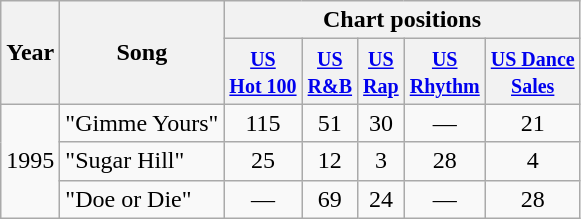<table class="wikitable">
<tr>
<th rowspan="2">Year</th>
<th rowspan="2">Song</th>
<th colspan="5">Chart positions</th>
</tr>
<tr>
<th><small><a href='#'>US<br>Hot 100</a></small></th>
<th><small><a href='#'>US<br>R&B</a></small></th>
<th><small><a href='#'>US<br>Rap</a></small></th>
<th><small><a href='#'>US<br>Rhythm</a></small></th>
<th><small><a href='#'>US Dance<br>Sales</a></small></th>
</tr>
<tr>
<td rowspan="3">1995</td>
<td>"Gimme Yours"</td>
<td align="center">115</td>
<td align="center">51</td>
<td align="center">30</td>
<td align="center">—</td>
<td align="center">21</td>
</tr>
<tr>
<td>"Sugar Hill"</td>
<td align="center">25</td>
<td align="center">12</td>
<td align="center">3</td>
<td align="center">28</td>
<td align="center">4</td>
</tr>
<tr>
<td>"Doe or Die"</td>
<td align="center">—</td>
<td align="center">69</td>
<td align="center">24</td>
<td align="center">—</td>
<td align="center">28</td>
</tr>
</table>
